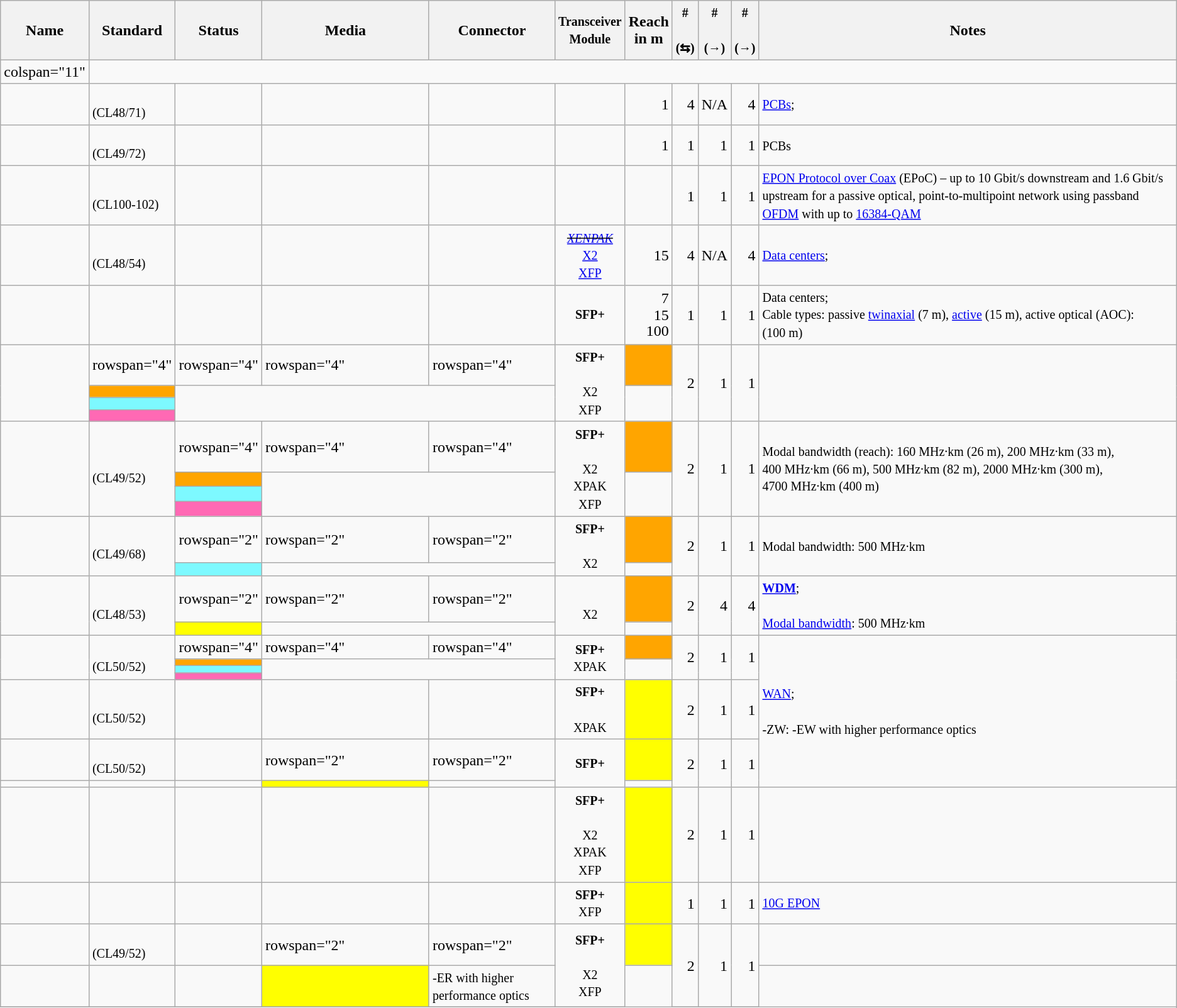<table class="wikitable" style="line-height:110%;">
<tr>
<th>Name</th>
<th>Standard</th>
<th>Status</th>
<th style="width: 170px;">Media</th>
<th>Connector</th>
<th><small>Transceiver<br>Module</small></th>
<th>Reach<br>in m</th>
<th><small>#<br><br>(⇆)</small></th>
<th><small>#<br><br>(→)</small></th>
<th><small>#<br><br>(→)</small></th>
<th>Notes</th>
</tr>
<tr>
<td>colspan="11"  </td>
</tr>
<tr>
<td></td>
<td><br><small>(CL48/71)</small></td>
<td></td>
<td></td>
<td></td>
<td></td>
<td style="text-align:right;">1</td>
<td style="text-align:right;">4</td>
<td style="text-align:right;">N/A</td>
<td style="text-align:right;">4</td>
<td><small><a href='#'>PCBs</a>;<br></small></td>
</tr>
<tr>
<td></td>
<td><br><small>(CL49/72)</small></td>
<td></td>
<td></td>
<td></td>
<td></td>
<td style="text-align:right;">1</td>
<td style="text-align:right;">1</td>
<td style="text-align:right;">1</td>
<td style="text-align:right;">1</td>
<td><small>PCBs</small></td>
</tr>
<tr>
<td></td>
<td><br><small>(CL100-102)</small></td>
<td></td>
<td></td>
<td></td>
<td></td>
<td style="text-align:right;"></td>
<td style="text-align:right;">1</td>
<td style="text-align:right;">1</td>
<td style="text-align:right;">1</td>
<td><small><a href='#'>EPON Protocol over Coax</a> (EPoC) – up to 10 Gbit/s downstream and 1.6 Gbit/s upstream for a passive optical, point-to-multipoint network using passband <a href='#'>OFDM</a> with up to <a href='#'>16384-QAM</a></small></td>
</tr>
<tr>
<td></td>
<td><br><small>(CL48/54)</small></td>
<td></td>
<td></td>
<td></td>
<td align="center"><small><em><del><a href='#'>XENPAK</a></del></em> <br><a href='#'>X2</a><br><a href='#'>XFP</a></small></td>
<td style="text-align:right;">15</td>
<td style="text-align:right;">4</td>
<td style="text-align:right;">N/A</td>
<td style="text-align:right;">4</td>
<td><small><a href='#'>Data centers</a>;<br></small></td>
</tr>
<tr>
<td><br><small></small></td>
<td></td>
<td></td>
<td></td>
<td></td>
<td align="center"><small><strong>SFP+</strong></small></td>
<td style="text-align:right;">7<br>15<br>100</td>
<td style="text-align:right;">1</td>
<td style="text-align:right;">1</td>
<td style="text-align:right;">1</td>
<td><small>Data centers;<br>Cable types: passive <a href='#'>twinaxial</a> (7 m), <a href='#'>active</a> (15 m), active optical (AOC): (100 m)</small></td>
</tr>
<tr>
<td rowspan="4"></td>
<td>rowspan="4" </td>
<td>rowspan="4" </td>
<td>rowspan="4" </td>
<td>rowspan="4" </td>
<td rowspan="4" align="center"><small><strong>SFP+</strong><br><br>X2<br>XFP</small></td>
<td style="background-color:orange"></td>
<td rowspan="4" align="right">2</td>
<td rowspan="4" align="right">1</td>
<td rowspan="4" align="right">1</td>
<td rowspan="4"></td>
</tr>
<tr>
<td style="background-color:orange"></td>
</tr>
<tr>
<td style="background-color:#7DF9FF"></td>
</tr>
<tr>
<td style="background-color:#FF69B4"></td>
</tr>
<tr>
<td rowspan="4"></td>
<td rowspan="4"><br><small>(CL49/52)</small></td>
<td>rowspan="4" </td>
<td>rowspan="4" </td>
<td>rowspan="4" </td>
<td rowspan="4" align="center"><small><strong>SFP+</strong><br><br>X2<br>XPAK<br>XFP</small></td>
<td style="background-color:orange"></td>
<td rowspan="4" align="right">2</td>
<td rowspan="4" align="right">1</td>
<td rowspan="4" align="right">1</td>
<td rowspan="4"><small>Modal bandwidth (reach): 160 MHz·km (26 m), 200 MHz·km (33 m),<br>400 MHz·km (66 m), 500 MHz·km (82 m), 2000 MHz·km (300 m),<br>4700 MHz·km (400 m)</small></td>
</tr>
<tr>
<td style="background-color:orange"></td>
</tr>
<tr>
<td style="background-color:#7DF9FF"></td>
</tr>
<tr>
<td style="background-color:#FF69B4"></td>
</tr>
<tr>
<td rowspan="2"></td>
<td rowspan="2"><br><small>(CL49/68)</small></td>
<td>rowspan="2" </td>
<td>rowspan="2" </td>
<td>rowspan="2" </td>
<td rowspan="2" align="center"><small><strong>SFP+</strong><br><br>X2</small></td>
<td style="background-color:orange"></td>
<td rowspan="2" align="right">2</td>
<td rowspan="2" align="right">1</td>
<td rowspan="2" align="right">1</td>
<td rowspan="2"> <small>Modal bandwidth: 500 MHz·km</small></td>
</tr>
<tr>
<td style="background-color:#7DF9FF"></td>
</tr>
<tr>
<td rowspan="2"></td>
<td rowspan="2"><br><small>(CL48/53)</small></td>
<td>rowspan="2" </td>
<td>rowspan="2" </td>
<td>rowspan="2" </td>
<td rowspan="2" align="center"><small><br>X2</small></td>
<td style="background-color:orange"></td>
<td rowspan="2" align="right">2</td>
<td rowspan="2" align="right">4</td>
<td rowspan="2" align="right">4</td>
<td rowspan="2"><small><strong><a href='#'>WDM</a></strong>; <br><br><a href='#'>Modal bandwidth</a>: 500 MHz·km</small></td>
</tr>
<tr>
<td style="background-color:yellow"></td>
</tr>
<tr>
<td rowspan="4"></td>
<td rowspan="4"><br><small>(CL50/52)</small></td>
<td>rowspan="4" </td>
<td>rowspan="4" </td>
<td>rowspan="4" </td>
<td rowspan="4" align="center"><small><strong>SFP+</strong><br>XPAK</small></td>
<td style="background-color:orange"></td>
<td rowspan="4" align="right">2</td>
<td rowspan="4" align="right">1</td>
<td rowspan="4" align="right">1</td>
<td rowspan="7"><small><a href='#'>WAN</a>;<br><br>-ZW: -EW with higher performance optics</small></td>
</tr>
<tr>
<td style="background-color:orange"></td>
</tr>
<tr>
<td style="background-color:#7DF9FF"></td>
</tr>
<tr>
<td style="background-color:#FF69B4"></td>
</tr>
<tr>
<td></td>
<td><br><small>(CL50/52)</small></td>
<td></td>
<td></td>
<td></td>
<td align="center"><small><strong>SFP+</strong><br><br>XPAK</small></td>
<td style="background-color:yellow"></td>
<td style="text-align:right;">2</td>
<td style="text-align:right;">1</td>
<td style="text-align:right;">1</td>
</tr>
<tr>
<td></td>
<td><br><small>(CL50/52)</small></td>
<td></td>
<td>rowspan="2" </td>
<td>rowspan="2" </td>
<td rowspan="2" align="center"><small><strong>SFP+</strong></small></td>
<td style="background-color:yellow"></td>
<td rowspan="2" align="right">2</td>
<td rowspan="2" align="right">1</td>
<td rowspan="2" align="right">1</td>
</tr>
<tr>
<td></td>
<td></td>
<td></td>
<td style="background-color:yellow"></td>
</tr>
<tr>
<td></td>
<td></td>
<td></td>
<td></td>
<td></td>
<td align="center"><small><strong>SFP+</strong><br><br>X2<br>XPAK<br>XFP</small></td>
<td style="background-color:yellow"></td>
<td style="text-align:right;">2</td>
<td style="text-align:right;">1</td>
<td style="text-align:right;">1</td>
<td></td>
</tr>
<tr>
<td></td>
<td></td>
<td></td>
<td></td>
<td></td>
<td align="center"><small><strong>SFP+</strong><br>XFP</small></td>
<td style="background-color:yellow"></td>
<td style="text-align:right;">1</td>
<td style="text-align:right;">1</td>
<td style="text-align:right;">1</td>
<td><small><a href='#'>10G EPON</a></small></td>
</tr>
<tr>
<td></td>
<td><br><small>(CL49/52)</small></td>
<td></td>
<td>rowspan="2" </td>
<td>rowspan="2" </td>
<td rowspan="2" align="center"><small><strong>SFP+</strong><br><br>X2<br>XFP</small></td>
<td style="background-color:yellow"></td>
<td rowspan="2" align="right">2</td>
<td rowspan="2" align="right">1</td>
<td rowspan="2" align="right">1</td>
<td></td>
</tr>
<tr>
<td></td>
<td></td>
<td></td>
<td style="background-color:yellow"></td>
<td><small>-ER with higher performance optics</small></td>
</tr>
<tr>
</tr>
</table>
